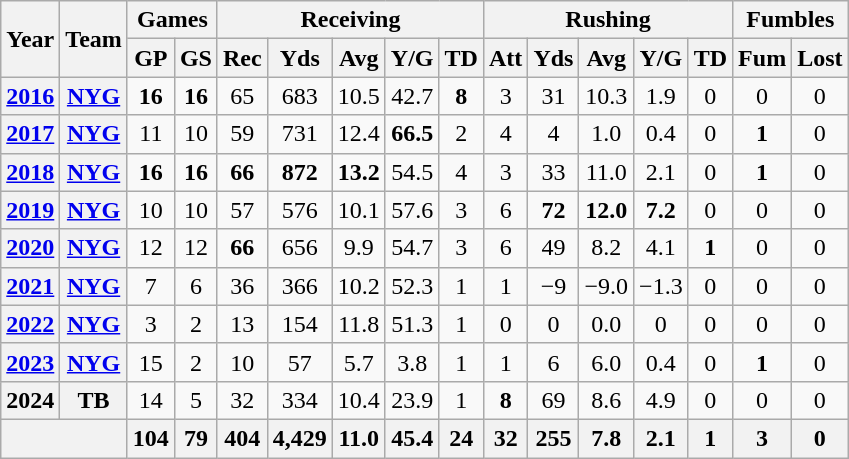<table class=wikitable style="text-align:center;">
<tr>
<th rowspan="2">Year</th>
<th rowspan="2">Team</th>
<th colspan="2">Games</th>
<th colspan="5">Receiving</th>
<th colspan="5">Rushing</th>
<th colspan="2">Fumbles</th>
</tr>
<tr>
<th>GP</th>
<th>GS</th>
<th>Rec</th>
<th>Yds</th>
<th>Avg</th>
<th>Y/G</th>
<th>TD</th>
<th>Att</th>
<th>Yds</th>
<th>Avg</th>
<th>Y/G</th>
<th>TD</th>
<th>Fum</th>
<th>Lost</th>
</tr>
<tr>
<th><a href='#'>2016</a></th>
<th><a href='#'>NYG</a></th>
<td><strong>16</strong></td>
<td><strong>16</strong></td>
<td>65</td>
<td>683</td>
<td>10.5</td>
<td>42.7</td>
<td><strong>8</strong></td>
<td>3</td>
<td>31</td>
<td>10.3</td>
<td>1.9</td>
<td>0</td>
<td>0</td>
<td>0</td>
</tr>
<tr>
<th><a href='#'>2017</a></th>
<th><a href='#'>NYG</a></th>
<td>11</td>
<td>10</td>
<td>59</td>
<td>731</td>
<td>12.4</td>
<td><strong>66.5</strong></td>
<td>2</td>
<td>4</td>
<td>4</td>
<td>1.0</td>
<td>0.4</td>
<td>0</td>
<td><strong>1</strong></td>
<td>0</td>
</tr>
<tr>
<th><a href='#'>2018</a></th>
<th><a href='#'>NYG</a></th>
<td><strong>16</strong></td>
<td><strong>16</strong></td>
<td><strong>66</strong></td>
<td><strong>872</strong></td>
<td><strong>13.2</strong></td>
<td>54.5</td>
<td>4</td>
<td>3</td>
<td>33</td>
<td>11.0</td>
<td>2.1</td>
<td>0</td>
<td><strong>1</strong></td>
<td>0</td>
</tr>
<tr>
<th><a href='#'>2019</a></th>
<th><a href='#'>NYG</a></th>
<td>10</td>
<td>10</td>
<td>57</td>
<td>576</td>
<td>10.1</td>
<td>57.6</td>
<td>3</td>
<td>6</td>
<td><strong>72</strong></td>
<td><strong>12.0</strong></td>
<td><strong>7.2</strong></td>
<td>0</td>
<td>0</td>
<td>0</td>
</tr>
<tr>
<th><a href='#'>2020</a></th>
<th><a href='#'>NYG</a></th>
<td>12</td>
<td>12</td>
<td><strong>66</strong></td>
<td>656</td>
<td>9.9</td>
<td>54.7</td>
<td>3</td>
<td>6</td>
<td>49</td>
<td>8.2</td>
<td>4.1</td>
<td><strong>1</strong></td>
<td>0</td>
<td>0</td>
</tr>
<tr>
<th><a href='#'>2021</a></th>
<th><a href='#'>NYG</a></th>
<td>7</td>
<td>6</td>
<td>36</td>
<td>366</td>
<td>10.2</td>
<td>52.3</td>
<td>1</td>
<td>1</td>
<td>−9</td>
<td>−9.0</td>
<td>−1.3</td>
<td>0</td>
<td>0</td>
<td>0</td>
</tr>
<tr>
<th><a href='#'>2022</a></th>
<th><a href='#'>NYG</a></th>
<td>3</td>
<td>2</td>
<td>13</td>
<td>154</td>
<td>11.8</td>
<td>51.3</td>
<td>1</td>
<td>0</td>
<td>0</td>
<td>0.0</td>
<td>0</td>
<td>0</td>
<td>0</td>
<td>0</td>
</tr>
<tr>
<th><a href='#'>2023</a></th>
<th><a href='#'>NYG</a></th>
<td>15</td>
<td>2</td>
<td>10</td>
<td>57</td>
<td>5.7</td>
<td>3.8</td>
<td>1</td>
<td>1</td>
<td>6</td>
<td>6.0</td>
<td>0.4</td>
<td>0</td>
<td><strong>1</strong></td>
<td>0</td>
</tr>
<tr>
<th>2024</th>
<th>TB</th>
<td>14</td>
<td>5</td>
<td>32</td>
<td>334</td>
<td>10.4</td>
<td>23.9</td>
<td>1</td>
<td><strong>8</strong></td>
<td>69</td>
<td>8.6</td>
<td>4.9</td>
<td>0</td>
<td>0</td>
<td>0</td>
</tr>
<tr>
<th colspan="2"></th>
<th>104</th>
<th>79</th>
<th>404</th>
<th>4,429</th>
<th>11.0</th>
<th>45.4</th>
<th>24</th>
<th>32</th>
<th>255</th>
<th>7.8</th>
<th>2.1</th>
<th>1</th>
<th>3</th>
<th>0</th>
</tr>
</table>
